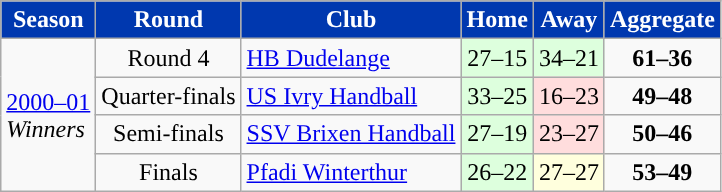<table class="wikitable">
<tr>
<th style="color:#FFFFFF; background:#0038af">Season</th>
<th style="color:#FFFFFF; background:#0038af">Round</th>
<th style="color:#FFFFFF; background:#0038af">Club</th>
<th style="color:#FFFFFF; background:#0038af">Home</th>
<th style="color:#FFFFFF; background:#0038af">Away</th>
<th style="color:#FFFFFF; background:#0038af">Aggregate</th>
</tr>
<tr>
<td rowspan=4><a href='#'>2000–01</a><br> <em>Winners</em></td>
<td align=center>Round 4</td>
<td> <a href='#'>HB Dudelange</a></td>
<td style="text-align:center; background:#dfd;">27–15</td>
<td style="text-align:center; background:#dfd;">34–21</td>
<td style="text-align:center;"><strong>61–36</strong></td>
</tr>
<tr>
<td align=center>Quarter-finals</td>
<td> <a href='#'>US Ivry Handball</a></td>
<td style="text-align:center; background:#dfd;">33–25</td>
<td style="text-align:center; background:#fdd;">16–23</td>
<td style="text-align:center;"><strong>49–48</strong></td>
</tr>
<tr>
<td align=center>Semi-finals</td>
<td> <a href='#'>SSV Brixen Handball</a></td>
<td style="text-align:center; background:#dfd;">27–19</td>
<td style="text-align:center; background:#fdd;">23–27</td>
<td style="text-align:center;"><strong>50–46</strong></td>
</tr>
<tr>
<td align=center>Finals</td>
<td> <a href='#'>Pfadi Winterthur</a></td>
<td style="text-align:center; background:#dfd;">26–22</td>
<td style="text-align:center; background:#ffd">27–27</td>
<td style="text-align:center;"><strong>53–49</strong></td>
</tr>
</table>
